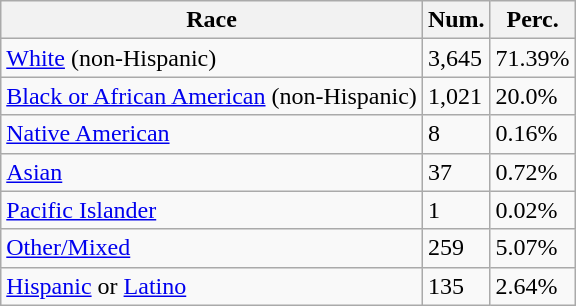<table class="wikitable">
<tr>
<th>Race</th>
<th>Num.</th>
<th>Perc.</th>
</tr>
<tr>
<td><a href='#'>White</a> (non-Hispanic)</td>
<td>3,645</td>
<td>71.39%</td>
</tr>
<tr>
<td><a href='#'>Black or African American</a> (non-Hispanic)</td>
<td>1,021</td>
<td>20.0%</td>
</tr>
<tr>
<td><a href='#'>Native American</a></td>
<td>8</td>
<td>0.16%</td>
</tr>
<tr>
<td><a href='#'>Asian</a></td>
<td>37</td>
<td>0.72%</td>
</tr>
<tr>
<td><a href='#'>Pacific Islander</a></td>
<td>1</td>
<td>0.02%</td>
</tr>
<tr>
<td><a href='#'>Other/Mixed</a></td>
<td>259</td>
<td>5.07%</td>
</tr>
<tr>
<td><a href='#'>Hispanic</a> or <a href='#'>Latino</a></td>
<td>135</td>
<td>2.64%</td>
</tr>
</table>
